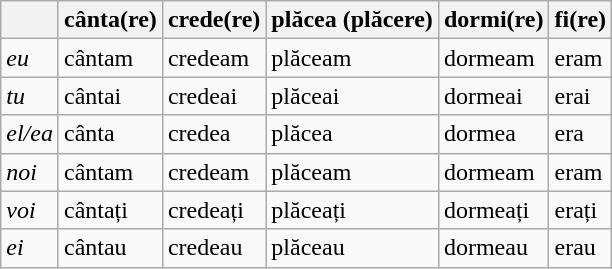<table class="wikitable">
<tr>
<th> </th>
<th>cânta(re)</th>
<th>crede(re)</th>
<th>plăcea (plăcere)</th>
<th>dormi(re)</th>
<th>fi(re)</th>
</tr>
<tr ->
<td><em>eu</em></td>
<td>cântam</td>
<td>credeam</td>
<td>plăceam</td>
<td>dormeam</td>
<td>eram</td>
</tr>
<tr ->
<td><em>tu</em></td>
<td>cântai</td>
<td>credeai</td>
<td>plăceai</td>
<td>dormeai</td>
<td>erai</td>
</tr>
<tr ->
<td><em>el/ea</em></td>
<td>cânta</td>
<td>credea</td>
<td>plăcea</td>
<td>dormea</td>
<td>era</td>
</tr>
<tr ->
<td><em>noi</em></td>
<td>cântam</td>
<td>credeam</td>
<td>plăceam</td>
<td>dormeam</td>
<td>eram</td>
</tr>
<tr ->
<td><em>voi</em></td>
<td>cântați</td>
<td>credeați</td>
<td>plăceați</td>
<td>dormeați</td>
<td>erați</td>
</tr>
<tr ->
<td><em>ei</em></td>
<td>cântau</td>
<td>credeau</td>
<td>plăceau</td>
<td>dormeau</td>
<td>erau</td>
</tr>
</table>
